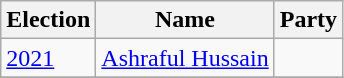<table class="wikitable sortable">
<tr>
<th>Election</th>
<th>Name</th>
<th colspan="2">Party</th>
</tr>
<tr>
<td><a href='#'>2021</a></td>
<td><a href='#'>Ashraful Hussain</a></td>
<td></td>
</tr>
<tr>
</tr>
</table>
